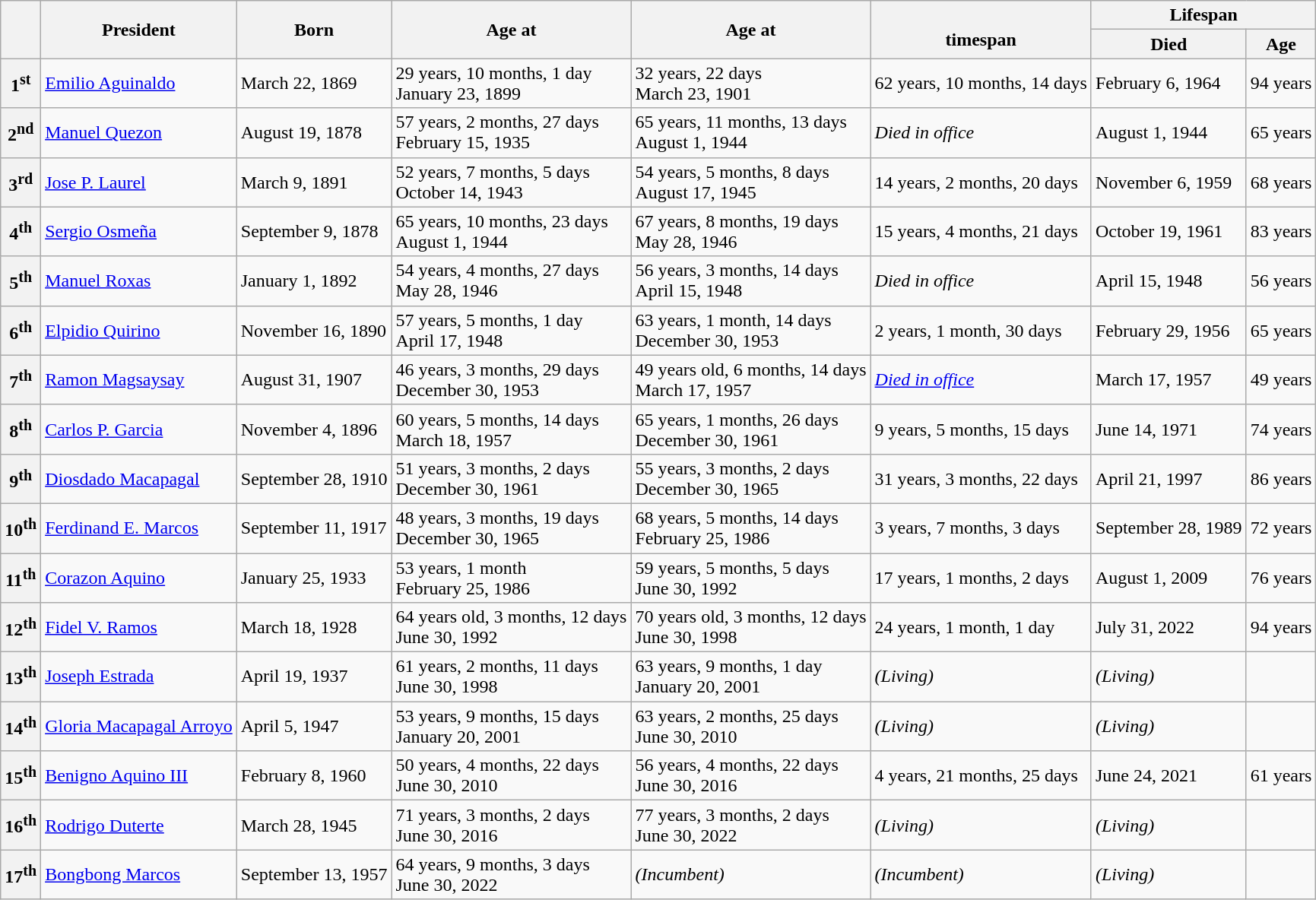<table class="sortable wikitable sticky-header-multi sort-under col1right">
<tr>
<th rowspan="2" scope="col"></th>
<th rowspan="2" scope="col">President</th>
<th rowspan="2" scope="col">Born</th>
<th rowspan="2" scope="col">Age at </th>
<th rowspan="2" scope="col">Age at </th>
<th rowspan="2" scope="col"><br>timespan</th>
<th colspan="2" scope="col">Lifespan</th>
</tr>
<tr>
<th scope="col">Died</th>
<th scope="col">Age</th>
</tr>
<tr>
<th scope="row" style="text-align:center;">1<sup>st</sup></th>
<td><a href='#'>Emilio Aguinaldo</a></td>
<td>March 22, 1869</td>
<td>29 years, 10 months, 1 day<br>January 23, 1899</td>
<td>32 years, 22 days<br>March 23, 1901</td>
<td>62 years, 10 months, 14 days</td>
<td>February 6, 1964</td>
<td>94 years</td>
</tr>
<tr>
<th scope="row" style="text-align:center;">2<sup>nd</sup></th>
<td><a href='#'>Manuel Quezon</a></td>
<td>August 19, 1878</td>
<td>57 years, 2 months, 27 days<br>February 15, 1935</td>
<td>65 years, 11 months, 13 days<br>August 1, 1944</td>
<td><em>Died in office</em></td>
<td>August 1, 1944</td>
<td>65 years</td>
</tr>
<tr>
<th scope="row" style="text-align:center;">3<sup>rd</sup></th>
<td><a href='#'>Jose P. Laurel</a></td>
<td>March 9, 1891</td>
<td>52 years, 7 months, 5 days<br>October 14, 1943</td>
<td>54 years, 5 months, 8 days<br>August 17, 1945</td>
<td>14 years, 2 months, 20 days</td>
<td>November 6, 1959</td>
<td>68 years</td>
</tr>
<tr>
<th scope="row" style="text-align:center;">4<sup>th</sup></th>
<td><a href='#'>Sergio Osmeña</a></td>
<td>September 9, 1878</td>
<td>65 years, 10 months, 23 days<br>August 1, 1944</td>
<td>67 years, 8 months, 19 days<br>May 28, 1946</td>
<td>15 years, 4 months, 21 days</td>
<td>October 19, 1961</td>
<td>83 years</td>
</tr>
<tr>
<th scope="row" style="text-align:center;">5<sup>th</sup></th>
<td><a href='#'>Manuel Roxas</a></td>
<td>January 1, 1892</td>
<td>54 years, 4 months, 27 days<br>May 28, 1946</td>
<td>56 years, 3 months, 14 days<br>April 15, 1948</td>
<td><em>Died in office</em></td>
<td>April 15, 1948</td>
<td>56 years</td>
</tr>
<tr>
<th scope="row" style="text-align:center;">6<sup>th</sup></th>
<td><a href='#'>Elpidio Quirino</a></td>
<td>November 16, 1890</td>
<td>57 years, 5 months, 1 day<br>April 17, 1948</td>
<td>63 years, 1 month, 14 days<br>December 30, 1953</td>
<td>2 years, 1 month, 30 days</td>
<td>February 29, 1956</td>
<td>65 years</td>
</tr>
<tr>
<th scope="row" style="text-align:center;">7<sup>th</sup></th>
<td><a href='#'>Ramon Magsaysay</a></td>
<td>August 31, 1907</td>
<td>46 years, 3 months, 29 days<br>December 30, 1953</td>
<td>49 years old, 6 months, 14 days<br>March 17, 1957</td>
<td><em><a href='#'>Died in office</a></em></td>
<td>March 17, 1957</td>
<td>49 years</td>
</tr>
<tr>
<th scope="row" style="text-align:center;">8<sup>th</sup></th>
<td><a href='#'>Carlos P. Garcia</a></td>
<td>November 4, 1896</td>
<td>60 years, 5 months, 14 days<br>March 18, 1957</td>
<td>65 years, 1 months, 26 days<br>December 30, 1961</td>
<td>9 years, 5 months, 15 days</td>
<td>June 14, 1971</td>
<td>74 years</td>
</tr>
<tr>
<th scope="row" style="text-align:center;">9<sup>th</sup></th>
<td><a href='#'>Diosdado Macapagal</a></td>
<td>September 28, 1910</td>
<td>51 years, 3 months, 2 days<br>December 30, 1961</td>
<td>55 years, 3 months, 2 days<br>December 30, 1965</td>
<td>31 years, 3 months, 22 days</td>
<td>April 21, 1997</td>
<td>86 years</td>
</tr>
<tr>
<th scope="row" style="text-align:center;">10<sup>th</sup></th>
<td><a href='#'>Ferdinand E. Marcos</a></td>
<td>September 11, 1917</td>
<td>48 years, 3 months, 19 days<br>December 30, 1965</td>
<td>68 years, 5 months, 14 days<br>February 25, 1986</td>
<td>3 years, 7 months, 3 days</td>
<td>September 28, 1989</td>
<td>72 years</td>
</tr>
<tr>
<th scope="row" style="text-align:center;">11<sup>th</sup></th>
<td><a href='#'>Corazon Aquino</a></td>
<td>January 25, 1933</td>
<td>53 years, 1 month<br>February 25, 1986</td>
<td>59 years, 5 months, 5 days<br>June 30, 1992</td>
<td>17 years, 1 months, 2 days</td>
<td>August 1, 2009</td>
<td>76 years</td>
</tr>
<tr>
<th scope="row" style="text-align:center;">12<sup>th</sup></th>
<td><a href='#'>Fidel V. Ramos</a></td>
<td>March 18, 1928</td>
<td>64 years old, 3 months, 12 days<br>June 30, 1992</td>
<td>70 years old, 3 months, 12 days<br>June 30, 1998</td>
<td>24 years, 1 month, 1 day</td>
<td>July 31, 2022</td>
<td>94 years</td>
</tr>
<tr>
<th scope="row" style="text-align:center;">13<sup>th</sup></th>
<td><a href='#'>Joseph Estrada</a></td>
<td>April 19, 1937</td>
<td>61 years, 2 months, 11 days<br>June 30, 1998</td>
<td>63 years, 9 months, 1 day<br>January 20, 2001</td>
<td><em>(Living)</em></td>
<td><em>(Living)</em></td>
<td><em></em></td>
</tr>
<tr>
<th scope="row" style="text-align:center;">14<sup>th</sup></th>
<td><a href='#'>Gloria Macapagal Arroyo</a></td>
<td>April 5, 1947</td>
<td>53 years, 9 months, 15 days<br>January 20, 2001</td>
<td>63 years, 2 months, 25 days<br>June 30, 2010</td>
<td><em>(Living)</em></td>
<td><em>(Living)</em></td>
<td><em></em></td>
</tr>
<tr>
<th scope="row" style="text-align:center;">15<sup>th</sup></th>
<td><a href='#'>Benigno Aquino III</a></td>
<td>February 8, 1960</td>
<td>50 years, 4 months, 22 days<br>June 30, 2010</td>
<td>56 years, 4 months, 22 days<br>June 30, 2016</td>
<td>4 years, 21 months, 25 days</td>
<td>June 24, 2021</td>
<td>61 years</td>
</tr>
<tr>
<th scope="row" style="text-align:center;">16<sup>th</sup></th>
<td><a href='#'>Rodrigo Duterte</a></td>
<td>March 28, 1945</td>
<td>71 years, 3 months, 2 days<br>June 30, 2016</td>
<td>77 years, 3 months, 2 days<br>June 30, 2022</td>
<td><em>(Living)</em></td>
<td><em>(Living)</em></td>
<td><em></em></td>
</tr>
<tr>
<th scope="row" style="text-align:center;">17<sup>th</sup></th>
<td><a href='#'>Bongbong Marcos</a></td>
<td>September 13, 1957</td>
<td>64 years, 9 months, 3 days<br>June 30, 2022</td>
<td><em>(Incumbent)</em></td>
<td><em>(Incumbent)</em></td>
<td><em>(Living)</em></td>
<td><em></em></td>
</tr>
</table>
